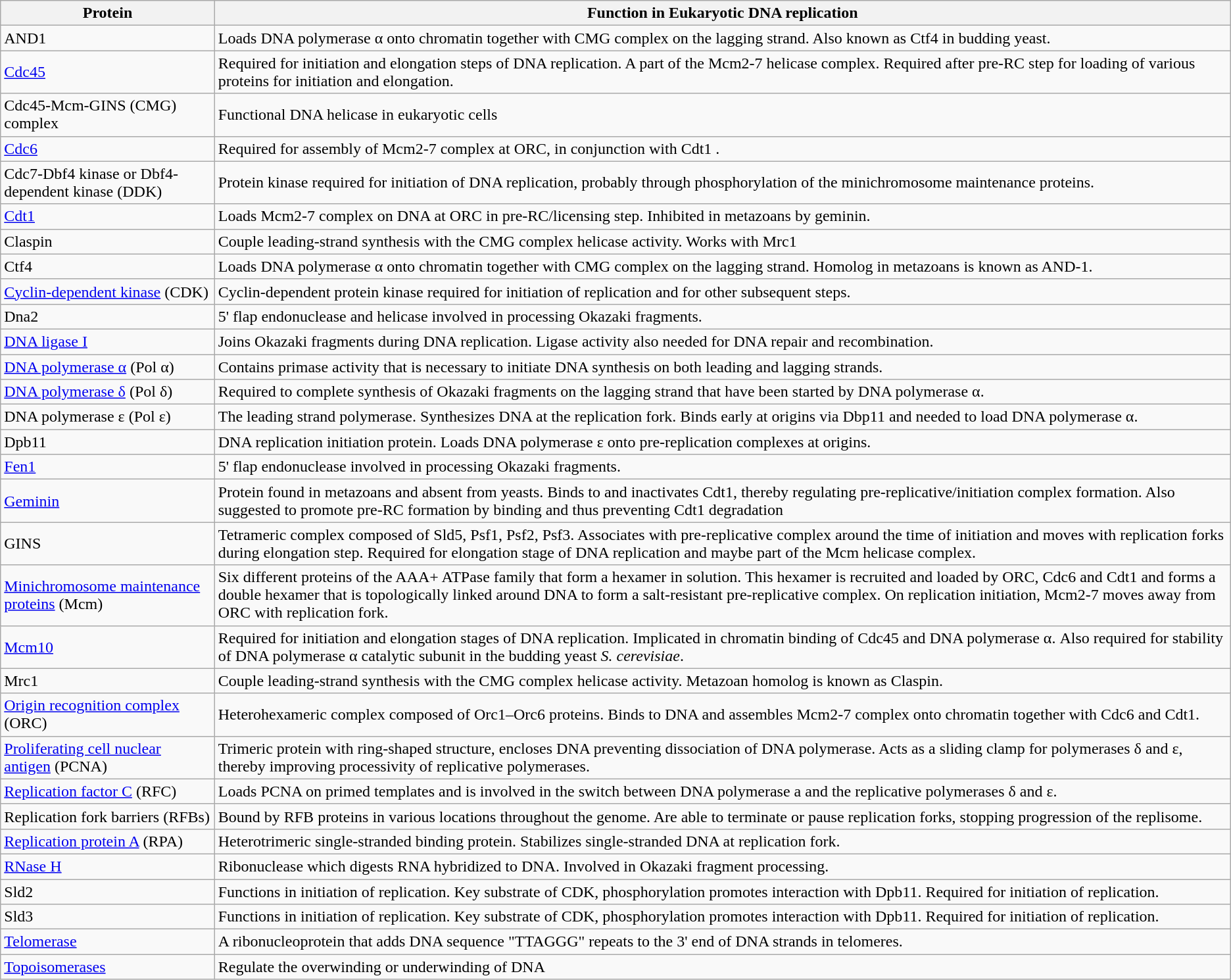<table class="wikitable">
<tr>
<th>Protein</th>
<th>Function in Eukaryotic DNA replication</th>
</tr>
<tr>
<td>AND1</td>
<td>Loads DNA polymerase α onto chromatin together with CMG complex on the lagging strand. Also known as Ctf4 in budding yeast.</td>
</tr>
<tr>
<td><a href='#'>Cdc45</a></td>
<td>Required for initiation and elongation steps of DNA replication. A part of the Mcm2-7 helicase complex. Required after pre-RC step for loading of various proteins for initiation and elongation.</td>
</tr>
<tr>
<td>Cdc45-Mcm-GINS (CMG) complex</td>
<td>Functional DNA helicase in eukaryotic cells</td>
</tr>
<tr>
<td><a href='#'>Cdc6</a></td>
<td>Required for assembly of Mcm2-7 complex at ORC, in conjunction with Cdt1 .</td>
</tr>
<tr>
<td>Cdc7-Dbf4 kinase or Dbf4-dependent kinase (DDK)</td>
<td>Protein kinase required for initiation of DNA replication, probably through phosphorylation of the minichromosome maintenance proteins.</td>
</tr>
<tr>
<td><a href='#'>Cdt1</a></td>
<td>Loads Mcm2-7 complex on DNA at ORC in pre-RC/licensing step. Inhibited in metazoans by geminin.</td>
</tr>
<tr>
<td>Claspin</td>
<td>Couple leading-strand synthesis with the CMG complex helicase activity. Works with Mrc1</td>
</tr>
<tr>
<td>Ctf4</td>
<td>Loads DNA polymerase α onto chromatin together with CMG complex on the lagging strand. Homolog in metazoans is known as AND-1.</td>
</tr>
<tr>
<td><a href='#'>Cyclin-dependent kinase</a> (CDK)</td>
<td>Cyclin-dependent protein kinase required for initiation of replication and for other subsequent steps.</td>
</tr>
<tr>
<td>Dna2</td>
<td>5' flap endonuclease and helicase involved in processing Okazaki fragments.</td>
</tr>
<tr>
<td><a href='#'>DNA ligase I</a></td>
<td>Joins Okazaki fragments during DNA replication. Ligase activity also needed for DNA repair and recombination.</td>
</tr>
<tr>
<td><a href='#'>DNA polymerase α</a> (Pol α)</td>
<td>Contains primase activity that is necessary to initiate DNA synthesis on both leading and lagging strands.</td>
</tr>
<tr>
<td><a href='#'>DNA polymerase δ</a> (Pol δ)</td>
<td>Required to complete synthesis of Okazaki fragments on the lagging strand that have been started by DNA polymerase α.</td>
</tr>
<tr>
<td>DNA polymerase ε (Pol ε)</td>
<td>The leading strand polymerase. Synthesizes DNA at the replication fork. Binds early at origins via Dbp11 and needed to load DNA polymerase α.</td>
</tr>
<tr>
<td>Dpb11</td>
<td>DNA replication initiation protein. Loads DNA polymerase ε onto pre-replication complexes at origins.</td>
</tr>
<tr>
<td><a href='#'>Fen1</a></td>
<td>5' flap endonuclease involved in processing Okazaki fragments.</td>
</tr>
<tr>
<td><a href='#'>Geminin</a></td>
<td>Protein found in metazoans and absent from yeasts. Binds to and inactivates Cdt1, thereby regulating pre-replicative/initiation complex formation. Also suggested to promote pre-RC formation by binding and thus preventing Cdt1 degradation</td>
</tr>
<tr>
<td>GINS</td>
<td>Tetrameric complex composed of Sld5, Psf1, Psf2, Psf3. Associates with pre-replicative complex around the time of initiation and moves with replication forks during elongation step. Required for elongation stage of DNA replication and maybe part of the Mcm helicase complex.</td>
</tr>
<tr>
<td><a href='#'>Minichromosome maintenance proteins</a> (Mcm)</td>
<td>Six different proteins of the AAA+ ATPase family that form a hexamer in solution. This hexamer is recruited and loaded by ORC, Cdc6 and Cdt1 and forms a double hexamer that is topologically linked around DNA to form a salt-resistant pre-replicative complex. On replication initiation, Mcm2-7 moves away from ORC with replication fork.</td>
</tr>
<tr>
<td><a href='#'>Mcm10</a></td>
<td>Required for initiation and elongation stages of DNA replication. Implicated in chromatin binding of Cdc45 and DNA polymerase α. Also required for stability of DNA polymerase α catalytic subunit in the budding yeast <em>S. cerevisiae</em>.</td>
</tr>
<tr>
<td>Mrc1</td>
<td>Couple leading-strand synthesis with the CMG complex helicase activity. Metazoan homolog is known as Claspin.</td>
</tr>
<tr>
<td><a href='#'>Origin recognition complex</a> (ORC)</td>
<td>Heterohexameric complex composed of Orc1–Orc6 proteins. Binds to DNA and assembles Mcm2-7 complex onto chromatin together with Cdc6 and Cdt1.</td>
</tr>
<tr>
<td><a href='#'>Proliferating cell nuclear antigen</a> (PCNA)</td>
<td>Trimeric protein with ring-shaped structure, encloses DNA preventing dissociation of DNA polymerase. Acts as a sliding clamp for polymerases δ and ε, thereby improving processivity of replicative polymerases.</td>
</tr>
<tr>
<td><a href='#'>Replication factor C</a> (RFC)</td>
<td>Loads PCNA on primed templates and is involved in the switch between DNA polymerase a and the replicative polymerases δ and ε.</td>
</tr>
<tr>
<td>Replication fork barriers (RFBs)</td>
<td>Bound by RFB proteins in various locations throughout the genome. Are able to terminate or pause replication forks, stopping progression of the replisome.</td>
</tr>
<tr>
<td><a href='#'>Replication protein A</a> (RPA)</td>
<td>Heterotrimeric single-stranded binding protein. Stabilizes single-stranded DNA at replication fork.</td>
</tr>
<tr>
<td><a href='#'>RNase H</a></td>
<td>Ribonuclease which digests RNA hybridized to DNA. Involved in Okazaki fragment processing.</td>
</tr>
<tr>
<td>Sld2</td>
<td>Functions in initiation of replication. Key substrate of CDK, phosphorylation promotes interaction with Dpb11. Required for initiation of replication.</td>
</tr>
<tr>
<td>Sld3</td>
<td>Functions in initiation of replication. Key substrate of CDK, phosphorylation promotes interaction with Dpb11. Required for initiation of replication.</td>
</tr>
<tr>
<td><a href='#'>Telomerase</a></td>
<td>A ribonucleoprotein that adds DNA sequence "TTAGGG" repeats to the 3' end of DNA strands in telomeres.</td>
</tr>
<tr>
<td><a href='#'>Topoisomerases</a></td>
<td>Regulate the overwinding or underwinding of DNA</td>
</tr>
</table>
